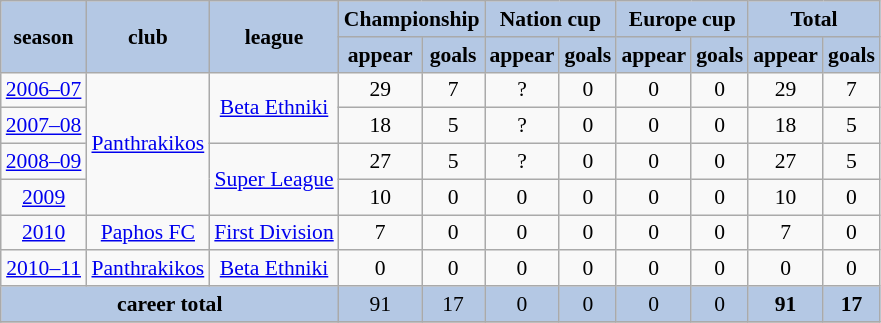<table class="wikitable" style="text-align:center; font-size:90%">
<tr bgcolor=#b4c8e4>
<td rowspan=2><strong>season</strong></td>
<td rowspan=2><strong>club</strong></td>
<td rowspan=2><strong>league</strong></td>
<td colspan=2><strong>Championship</strong></td>
<td colspan=2><strong>Nation cup</strong></td>
<td colspan=2><strong>Europe cup</strong></td>
<td colspan=2><strong>Total</strong></td>
</tr>
<tr bgcolor=#b4c8e4>
<td><strong>appear</strong></td>
<td><strong>goals</strong></td>
<td><strong>appear</strong></td>
<td><strong>goals</strong></td>
<td><strong>appear</strong></td>
<td><strong>goals</strong></td>
<td><strong>appear</strong></td>
<td><strong>goals</strong></td>
</tr>
<tr>
<td><a href='#'>2006–07</a></td>
<td rowspan=4><a href='#'>Panthrakikos</a></td>
<td rowspan=2><a href='#'>Beta Ethniki</a></td>
<td>29</td>
<td>7</td>
<td>?</td>
<td>0</td>
<td>0</td>
<td>0</td>
<td>29</td>
<td>7</td>
</tr>
<tr>
<td><a href='#'>2007–08</a></td>
<td>18</td>
<td>5</td>
<td>?</td>
<td>0</td>
<td>0</td>
<td>0</td>
<td>18</td>
<td>5</td>
</tr>
<tr>
<td><a href='#'>2008–09</a></td>
<td rowspan=2><a href='#'>Super League</a></td>
<td>27</td>
<td>5</td>
<td>?</td>
<td>0</td>
<td>0</td>
<td>0</td>
<td>27</td>
<td>5</td>
</tr>
<tr>
<td><a href='#'>2009</a></td>
<td>10</td>
<td>0</td>
<td>0</td>
<td>0</td>
<td>0</td>
<td>0</td>
<td>10</td>
<td>0</td>
</tr>
<tr>
<td><a href='#'>2010</a></td>
<td rowspan=1><a href='#'>Paphos FC</a></td>
<td rowspan=1><a href='#'>First Division</a></td>
<td>7</td>
<td>0</td>
<td>0</td>
<td>0</td>
<td>0</td>
<td>0</td>
<td>7</td>
<td>0</td>
</tr>
<tr>
<td><a href='#'>2010–11</a></td>
<td rowspan=1><a href='#'>Panthrakikos</a></td>
<td rowspan=1><a href='#'>Beta Ethniki</a></td>
<td>0</td>
<td>0</td>
<td>0</td>
<td>0</td>
<td>0</td>
<td>0</td>
<td>0</td>
<td>0</td>
</tr>
<tr bgcolor=#b4c8e4>
<td colspan=3><strong>career total</strong></td>
<td>91</td>
<td>17</td>
<td>0</td>
<td>0</td>
<td>0</td>
<td>0</td>
<td><strong>91</strong></td>
<td><strong>17</strong></td>
</tr>
<tr>
</tr>
</table>
